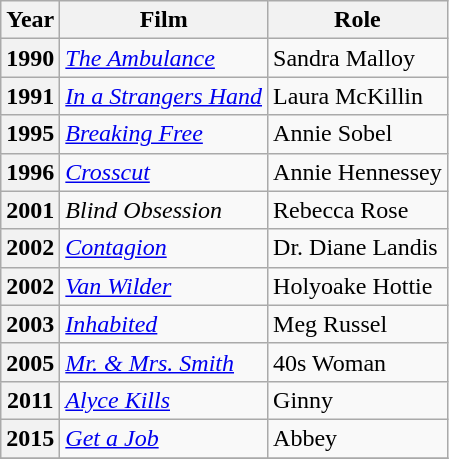<table class="wikitable sortable">
<tr>
<th scope="col">Year</th>
<th scope="col">Film</th>
<th scope="col">Role</th>
</tr>
<tr>
<th scope="row">1990</th>
<td><em><a href='#'>The Ambulance</a></em></td>
<td>Sandra Malloy</td>
</tr>
<tr>
<th scope="row">1991</th>
<td><em><a href='#'>In a Strangers Hand</a></em></td>
<td>Laura McKillin</td>
</tr>
<tr>
<th scope="row">1995</th>
<td><em><a href='#'>Breaking Free</a></em></td>
<td>Annie Sobel</td>
</tr>
<tr>
<th scope="row">1996</th>
<td><em><a href='#'>Crosscut</a></em></td>
<td>Annie Hennessey</td>
</tr>
<tr>
<th scope="row">2001</th>
<td><em>Blind Obsession</em></td>
<td>Rebecca Rose</td>
</tr>
<tr>
<th scope="row">2002</th>
<td><em><a href='#'>Contagion</a></em></td>
<td>Dr. Diane Landis</td>
</tr>
<tr>
<th scope="row">2002</th>
<td><em><a href='#'>Van Wilder</a></em></td>
<td>Holyoake Hottie</td>
</tr>
<tr>
<th scope="row">2003</th>
<td><em><a href='#'>Inhabited</a></em></td>
<td>Meg Russel</td>
</tr>
<tr>
<th scope="row">2005</th>
<td><em><a href='#'>Mr. & Mrs. Smith</a></em></td>
<td>40s Woman</td>
</tr>
<tr>
<th scope="row">2011</th>
<td><em><a href='#'>Alyce Kills</a></em></td>
<td>Ginny</td>
</tr>
<tr>
<th scope="row">2015</th>
<td><em><a href='#'>Get a Job</a></em></td>
<td>Abbey</td>
</tr>
<tr>
</tr>
</table>
